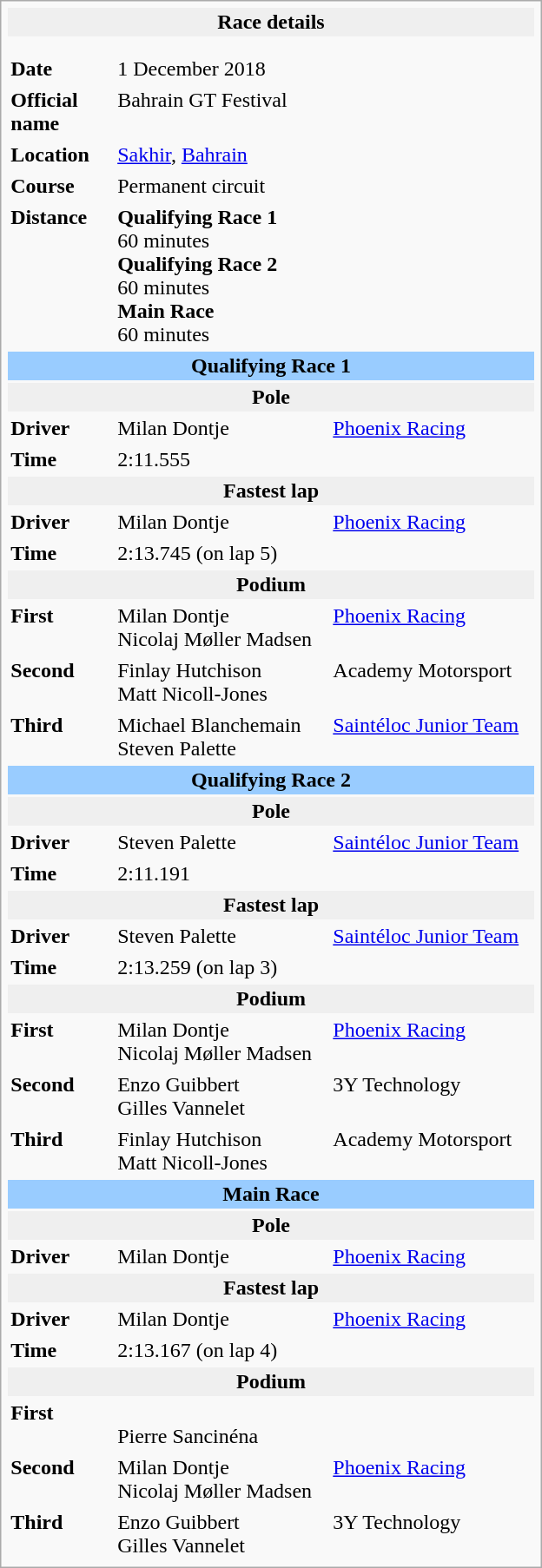<table class="infobox" align="right" cellpadding="2" style="float:right; width: 26em; ">
<tr>
<th colspan="3" bgcolor="#efefef">Race details</th>
</tr>
<tr>
<td colspan="3" style="text-align:center;"></td>
</tr>
<tr>
<td colspan="3" style="text-align:center;"></td>
</tr>
<tr>
<td style="width: 20%;"><strong>Date</strong></td>
<td>1 December 2018</td>
</tr>
<tr>
<td><strong>Official name</strong></td>
<td colspan=2>Bahrain GT Festival</td>
</tr>
<tr>
<td><strong>Location</strong></td>
<td colspan=2><a href='#'>Sakhir</a>, <a href='#'>Bahrain</a></td>
</tr>
<tr>
<td><strong>Course</strong></td>
<td colspan=2>Permanent circuit<br></td>
</tr>
<tr>
<td><strong>Distance</strong></td>
<td colspan=2><strong>Qualifying Race 1</strong><br>60 minutes<br><strong>Qualifying Race 2</strong><br>60 minutes<br><strong>Main Race</strong><br>60 minutes</td>
</tr>
<tr>
<td colspan=3 style="text-align:center; background-color:#99ccff"><strong>Qualifying Race 1</strong></td>
</tr>
<tr>
<th colspan=3 bgcolor="#efefef">Pole</th>
</tr>
<tr>
<td><strong>Driver</strong></td>
<td> Milan Dontje</td>
<td><a href='#'>Phoenix Racing</a></td>
</tr>
<tr>
<td><strong>Time</strong></td>
<td colspan=2>2:11.555</td>
</tr>
<tr>
<th colspan=3 bgcolor="#efefef">Fastest lap</th>
</tr>
<tr>
<td><strong>Driver</strong></td>
<td> Milan Dontje</td>
<td><a href='#'>Phoenix Racing</a></td>
</tr>
<tr>
<td><strong>Time</strong></td>
<td colspan=2>2:13.745 (on lap 5)</td>
</tr>
<tr>
<th colspan=3 bgcolor="#efefef">Podium</th>
</tr>
<tr>
<td><strong>First</strong></td>
<td> Milan Dontje<br> Nicolaj Møller Madsen</td>
<td><a href='#'>Phoenix Racing</a></td>
</tr>
<tr>
<td><strong>Second</strong></td>
<td> Finlay Hutchison<br> Matt Nicoll-Jones</td>
<td>Academy Motorsport</td>
</tr>
<tr>
<td><strong>Third</strong></td>
<td> Michael Blanchemain<br> Steven Palette</td>
<td><a href='#'>Saintéloc Junior Team</a></td>
</tr>
<tr>
<td colspan=3 style="text-align:center; background-color:#99ccff"><strong>Qualifying Race 2</strong></td>
</tr>
<tr>
<th colspan=3 bgcolor="#efefef">Pole</th>
</tr>
<tr>
<td><strong>Driver</strong></td>
<td> Steven Palette</td>
<td><a href='#'>Saintéloc Junior Team</a></td>
</tr>
<tr>
<td><strong>Time</strong></td>
<td colspan=2>2:11.191</td>
</tr>
<tr>
<th colspan=3 bgcolor="#efefef">Fastest lap</th>
</tr>
<tr>
<td><strong>Driver</strong></td>
<td> Steven Palette</td>
<td><a href='#'>Saintéloc Junior Team</a></td>
</tr>
<tr>
<td><strong>Time</strong></td>
<td colspan=2>2:13.259 (on lap 3)</td>
</tr>
<tr>
<th colspan=3 bgcolor="#efefef">Podium</th>
</tr>
<tr>
<td><strong>First</strong></td>
<td> Milan Dontje<br> Nicolaj Møller Madsen</td>
<td><a href='#'>Phoenix Racing</a></td>
</tr>
<tr>
<td><strong>Second</strong></td>
<td> Enzo Guibbert<br> Gilles Vannelet</td>
<td>3Y Technology</td>
</tr>
<tr>
<td><strong>Third</strong></td>
<td> Finlay Hutchison<br> Matt Nicoll-Jones</td>
<td>Academy Motorsport</td>
</tr>
<tr>
<td colspan=3 style="text-align:center; background-color:#99ccff"><strong>Main Race</strong></td>
</tr>
<tr>
<th colspan=3 bgcolor="#efefef">Pole</th>
</tr>
<tr>
<td><strong>Driver</strong></td>
<td> Milan Dontje</td>
<td><a href='#'>Phoenix Racing</a></td>
</tr>
<tr>
<th colspan=3 bgcolor="#efefef">Fastest lap</th>
</tr>
<tr>
<td><strong>Driver</strong></td>
<td> Milan Dontje</td>
<td><a href='#'>Phoenix Racing</a></td>
</tr>
<tr>
<td><strong>Time</strong></td>
<td colspan=2>2:13.167 (on lap 4)</td>
</tr>
<tr>
<th colspan=3 bgcolor="#efefef">Podium</th>
</tr>
<tr>
<td><strong>First</strong></td>
<td><br> Pierre Sancinéna</td>
<td></td>
</tr>
<tr>
<td><strong>Second</strong></td>
<td> Milan Dontje<br> Nicolaj Møller Madsen</td>
<td><a href='#'>Phoenix Racing</a></td>
</tr>
<tr>
<td><strong>Third</strong></td>
<td> Enzo Guibbert<br> Gilles Vannelet</td>
<td>3Y Technology</td>
</tr>
</table>
